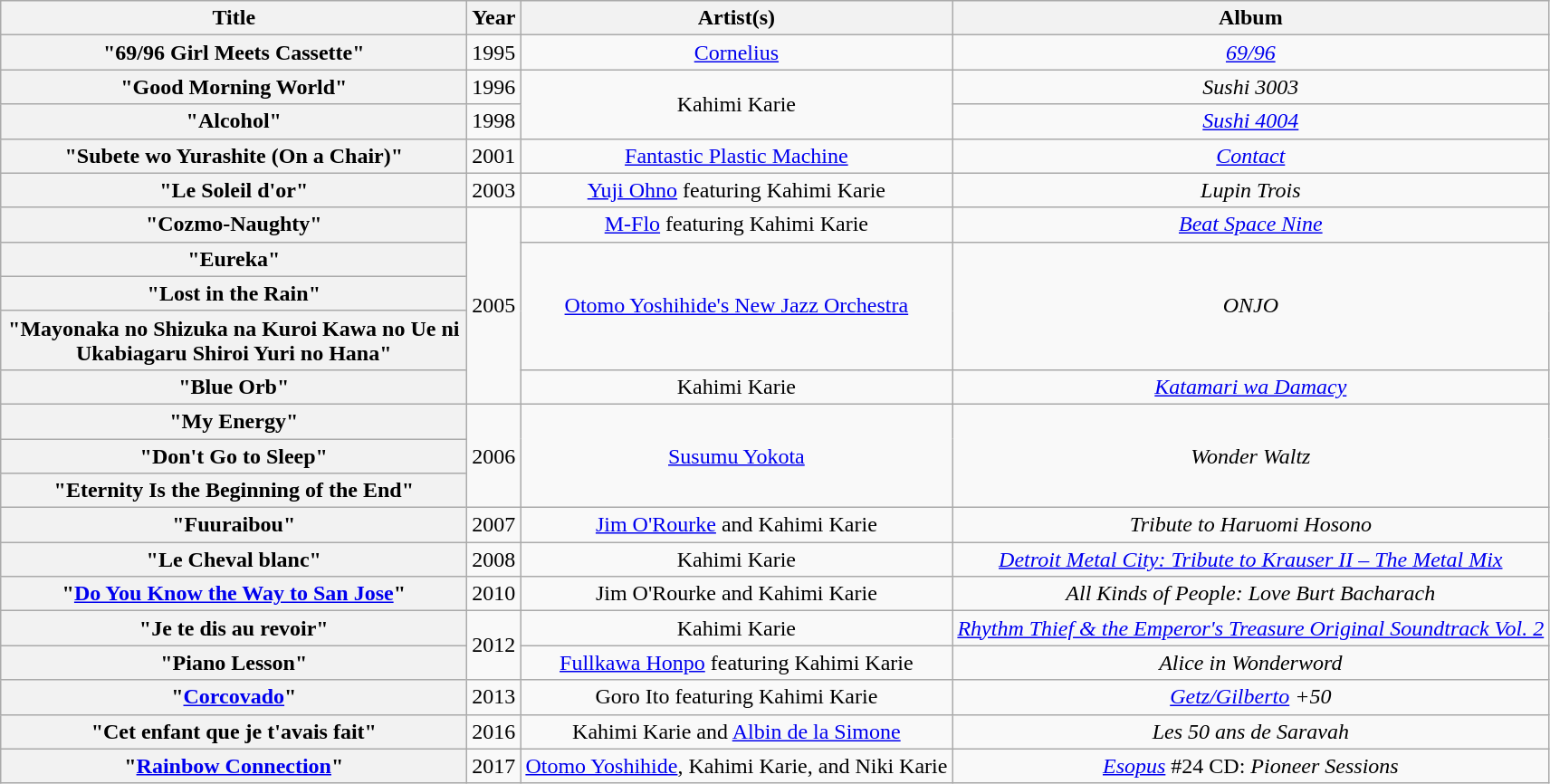<table class="wikitable plainrowheaders" style="text-align:center;">
<tr>
<th scope="col" style="width:21em;">Title</th>
<th scope="col">Year</th>
<th scope="col">Artist(s)</th>
<th scope="col">Album</th>
</tr>
<tr>
<th scope="row">"69/96 Girl Meets Cassette"</th>
<td>1995</td>
<td><a href='#'>Cornelius</a></td>
<td><em><a href='#'>69/96</a></em></td>
</tr>
<tr>
<th scope="row">"Good Morning World"</th>
<td>1996</td>
<td rowspan="2">Kahimi Karie</td>
<td><em>Sushi 3003</em></td>
</tr>
<tr>
<th scope="row">"Alcohol"</th>
<td>1998</td>
<td><em><a href='#'>Sushi 4004</a></em></td>
</tr>
<tr>
<th scope="row">"Subete wo Yurashite (On a Chair)"</th>
<td>2001</td>
<td><a href='#'>Fantastic Plastic Machine</a></td>
<td><em><a href='#'>Contact</a></em></td>
</tr>
<tr>
<th scope="row">"Le Soleil d'or"</th>
<td>2003</td>
<td><a href='#'>Yuji Ohno</a> featuring Kahimi Karie</td>
<td><em>Lupin Trois</em></td>
</tr>
<tr>
<th scope="row">"Cozmo-Naughty"</th>
<td rowspan="5">2005</td>
<td><a href='#'>M-Flo</a> featuring Kahimi Karie</td>
<td><em><a href='#'>Beat Space Nine</a></em></td>
</tr>
<tr>
<th scope="row">"Eureka"</th>
<td rowspan="3"><a href='#'>Otomo Yoshihide's New Jazz Orchestra</a></td>
<td rowspan="3"><em>ONJO</em></td>
</tr>
<tr>
<th scope="row">"Lost in the Rain"</th>
</tr>
<tr>
<th scope="row">"Mayonaka no Shizuka na Kuroi Kawa no Ue ni Ukabiagaru Shiroi Yuri no Hana"</th>
</tr>
<tr>
<th scope="row">"Blue Orb"</th>
<td>Kahimi Karie</td>
<td><em><a href='#'>Katamari wa Damacy</a></em></td>
</tr>
<tr>
<th scope="row">"My Energy"</th>
<td rowspan="3">2006</td>
<td rowspan="3"><a href='#'>Susumu Yokota</a></td>
<td rowspan="3"><em>Wonder Waltz</em></td>
</tr>
<tr>
<th scope="row">"Don't Go to Sleep"</th>
</tr>
<tr>
<th scope="row">"Eternity Is the Beginning of the End"</th>
</tr>
<tr>
<th scope="row">"Fuuraibou"</th>
<td>2007</td>
<td><a href='#'>Jim O'Rourke</a> and Kahimi Karie</td>
<td><em>Tribute to Haruomi Hosono</em></td>
</tr>
<tr>
<th scope="row">"Le Cheval blanc"</th>
<td>2008</td>
<td>Kahimi Karie</td>
<td><em><a href='#'>Detroit Metal City: Tribute to Krauser II – The Metal Mix</a></em></td>
</tr>
<tr>
<th scope="row">"<a href='#'>Do You Know the Way to San Jose</a>"</th>
<td>2010</td>
<td>Jim O'Rourke and Kahimi Karie</td>
<td><em>All Kinds of People: Love Burt Bacharach</em></td>
</tr>
<tr>
<th scope="row">"Je te dis au revoir"</th>
<td rowspan="2">2012</td>
<td>Kahimi Karie</td>
<td><em><a href='#'>Rhythm Thief & the Emperor's Treasure Original Soundtrack Vol. 2</a></em></td>
</tr>
<tr>
<th scope="row">"Piano Lesson"</th>
<td><a href='#'>Fullkawa Honpo</a> featuring Kahimi Karie</td>
<td><em>Alice in Wonderword</em></td>
</tr>
<tr>
<th scope="row">"<a href='#'>Corcovado</a>"</th>
<td>2013</td>
<td>Goro Ito featuring Kahimi Karie</td>
<td><em><a href='#'>Getz/Gilberto</a> +50</em></td>
</tr>
<tr>
<th scope="row">"Cet enfant que je t'avais fait"</th>
<td>2016</td>
<td>Kahimi Karie and <a href='#'>Albin de la Simone</a></td>
<td><em>Les 50 ans de Saravah</em></td>
</tr>
<tr>
<th scope="row">"<a href='#'>Rainbow Connection</a>"</th>
<td>2017</td>
<td><a href='#'>Otomo Yoshihide</a>, Kahimi Karie, and Niki Karie</td>
<td><em><a href='#'>Esopus</a></em> #24 CD: <em>Pioneer Sessions</em></td>
</tr>
</table>
